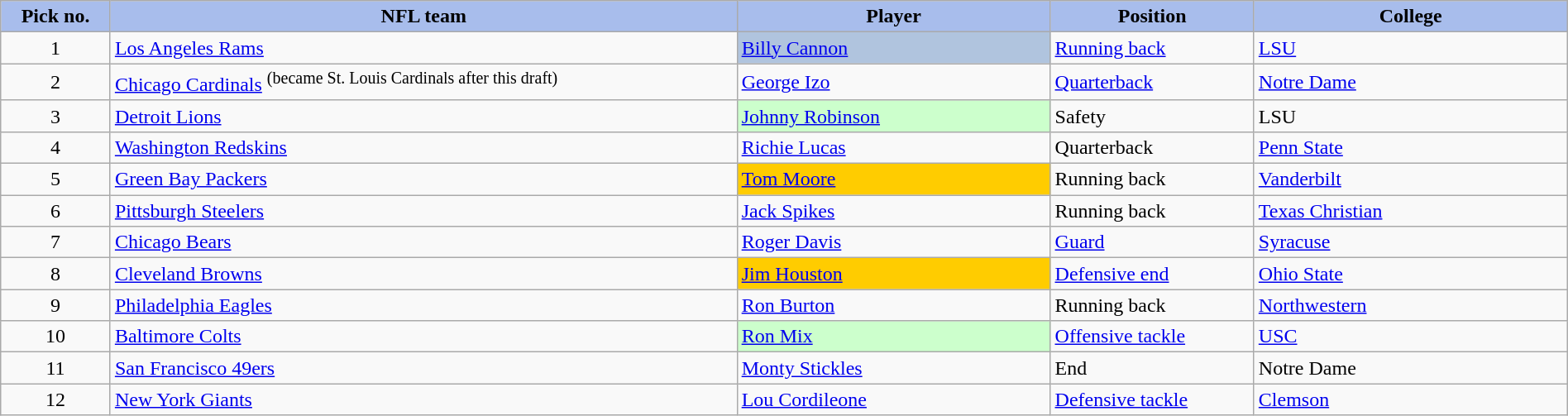<table class="wikitable sortable sortable" style="width: 100%">
<tr>
<th style="background:#A8BDEC;" width=7%>Pick no.</th>
<th width=40% style="background:#A8BDEC;">NFL team</th>
<th width=20% style="background:#A8BDEC;">Player</th>
<th width=13% style="background:#A8BDEC;">Position</th>
<th style="background:#A8BDEC;">College</th>
</tr>
<tr>
<td align=center>1</td>
<td><a href='#'>Los Angeles Rams</a></td>
<td bgcolor=lightsteelblue><a href='#'>Billy Cannon</a></td>
<td><a href='#'>Running back</a></td>
<td><a href='#'>LSU</a></td>
</tr>
<tr>
<td align=center>2</td>
<td><a href='#'>Chicago Cardinals</a> <sup>(became St. Louis Cardinals after this draft)</sup></td>
<td><a href='#'>George Izo</a></td>
<td><a href='#'>Quarterback</a></td>
<td><a href='#'>Notre Dame</a></td>
</tr>
<tr>
<td align=center>3</td>
<td><a href='#'>Detroit Lions</a></td>
<td bgcolor=CCFFCC><a href='#'>Johnny Robinson</a></td>
<td>Safety</td>
<td>LSU</td>
</tr>
<tr>
<td align=center>4</td>
<td><a href='#'>Washington Redskins</a></td>
<td><a href='#'>Richie Lucas</a></td>
<td>Quarterback</td>
<td><a href='#'>Penn State</a></td>
</tr>
<tr>
<td align=center>5</td>
<td><a href='#'>Green Bay Packers</a></td>
<td bgcolor="#FFCC00"><a href='#'>Tom Moore</a></td>
<td>Running back</td>
<td><a href='#'>Vanderbilt</a></td>
</tr>
<tr>
<td align=center>6</td>
<td><a href='#'>Pittsburgh Steelers</a></td>
<td><a href='#'>Jack Spikes</a></td>
<td>Running back</td>
<td><a href='#'>Texas Christian</a></td>
</tr>
<tr>
<td align=center>7</td>
<td><a href='#'>Chicago Bears</a></td>
<td><a href='#'>Roger Davis</a></td>
<td><a href='#'>Guard</a></td>
<td><a href='#'>Syracuse</a></td>
</tr>
<tr>
<td align=center>8</td>
<td><a href='#'>Cleveland Browns</a></td>
<td bgcolor="#FFCC00"><a href='#'>Jim Houston</a></td>
<td><a href='#'>Defensive end</a></td>
<td><a href='#'>Ohio State</a></td>
</tr>
<tr>
<td align=center>9</td>
<td><a href='#'>Philadelphia Eagles</a></td>
<td><a href='#'>Ron Burton</a></td>
<td>Running back</td>
<td><a href='#'>Northwestern</a></td>
</tr>
<tr>
<td align=center>10</td>
<td><a href='#'>Baltimore Colts</a></td>
<td bgcolor=CCFFCC><a href='#'>Ron Mix</a></td>
<td><a href='#'>Offensive tackle</a></td>
<td><a href='#'>USC</a></td>
</tr>
<tr>
<td align=center>11</td>
<td><a href='#'>San Francisco 49ers</a></td>
<td><a href='#'>Monty Stickles</a></td>
<td>End</td>
<td>Notre Dame</td>
</tr>
<tr>
<td align=center>12</td>
<td><a href='#'>New York Giants</a></td>
<td><a href='#'>Lou Cordileone</a></td>
<td><a href='#'>Defensive tackle</a></td>
<td><a href='#'>Clemson</a></td>
</tr>
</table>
